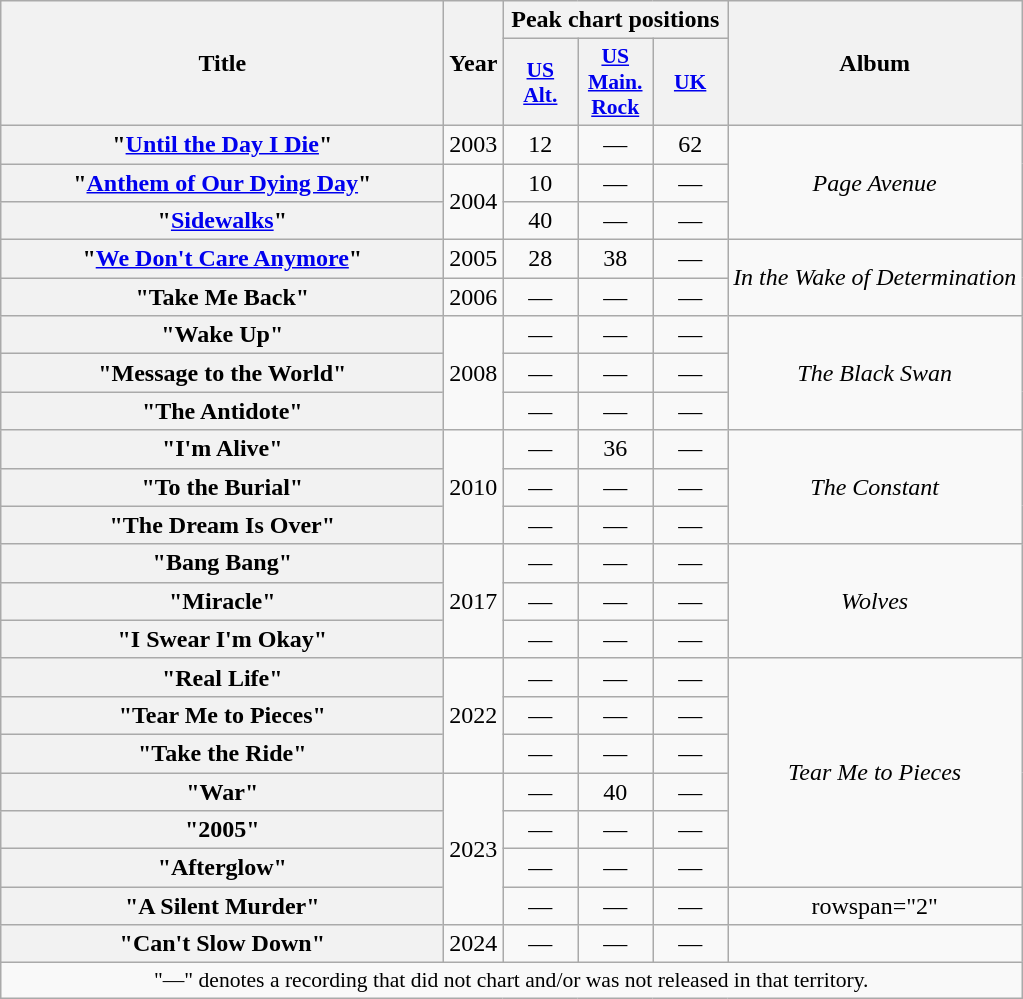<table class="wikitable plainrowheaders" style="text-align:center;">
<tr>
<th scope="col" rowspan="2" style="width:18em;">Title</th>
<th scope="col" rowspan="2">Year</th>
<th scope="col" colspan="3">Peak chart positions</th>
<th scope="col" rowspan="2">Album</th>
</tr>
<tr>
<th scope="col" style="width:3em;font-size:90%;"><a href='#'>US<br>Alt.</a><br></th>
<th scope="col" style="width:3em;font-size:90%;"><a href='#'>US<br>Main. Rock</a><br></th>
<th scope="col" style="width:3em;font-size:90%;"><a href='#'>UK</a><br></th>
</tr>
<tr>
<th scope="row">"<a href='#'>Until the Day I Die</a>"</th>
<td>2003</td>
<td>12</td>
<td>—</td>
<td>62</td>
<td rowspan="3"><em>Page Avenue</em></td>
</tr>
<tr>
<th scope="row">"<a href='#'>Anthem of Our Dying Day</a>"</th>
<td rowspan="2">2004</td>
<td>10</td>
<td>—</td>
<td>—</td>
</tr>
<tr>
<th scope="row">"<a href='#'>Sidewalks</a>"</th>
<td>40</td>
<td>—</td>
<td>—</td>
</tr>
<tr>
<th scope="row">"<a href='#'>We Don't Care Anymore</a>"</th>
<td>2005</td>
<td>28</td>
<td>38</td>
<td>—</td>
<td rowspan="2"><em>In the Wake of Determination</em></td>
</tr>
<tr>
<th scope="row">"Take Me Back"</th>
<td>2006</td>
<td>—</td>
<td>—</td>
<td>—</td>
</tr>
<tr>
<th scope="row">"Wake Up"</th>
<td rowspan="3">2008</td>
<td>—</td>
<td>—</td>
<td>—</td>
<td rowspan="3"><em>The Black Swan</em></td>
</tr>
<tr>
<th scope="row">"Message to the World"</th>
<td>—</td>
<td>—</td>
<td>—</td>
</tr>
<tr>
<th scope="row">"The Antidote"</th>
<td>—</td>
<td>—</td>
<td>—</td>
</tr>
<tr>
<th scope="row">"I'm Alive"</th>
<td rowspan="3">2010</td>
<td>—</td>
<td>36</td>
<td>—</td>
<td rowspan="3"><em>The Constant</em></td>
</tr>
<tr>
<th scope="row">"To the Burial"</th>
<td>—</td>
<td>—</td>
<td>—</td>
</tr>
<tr>
<th scope="row">"The Dream Is Over"</th>
<td>—</td>
<td>—</td>
<td>—</td>
</tr>
<tr>
<th scope="row">"Bang Bang"</th>
<td rowspan="3">2017</td>
<td>—</td>
<td>—</td>
<td>—</td>
<td rowspan="3"><em>Wolves</em></td>
</tr>
<tr>
<th scope="row">"Miracle"</th>
<td>—</td>
<td>—</td>
<td>—</td>
</tr>
<tr>
<th scope="row">"I Swear I'm Okay"</th>
<td>—</td>
<td>—</td>
<td>—</td>
</tr>
<tr>
<th scope="row">"Real Life"</th>
<td rowspan="3">2022</td>
<td>—</td>
<td>—</td>
<td>—</td>
<td rowspan="6"><em>Tear Me to Pieces</em></td>
</tr>
<tr>
<th scope="row">"Tear Me to Pieces"</th>
<td>—</td>
<td>—</td>
<td>—</td>
</tr>
<tr>
<th scope="row">"Take the Ride"</th>
<td>—</td>
<td>—</td>
<td>—</td>
</tr>
<tr>
<th scope="row">"War"</th>
<td rowspan="4">2023</td>
<td>—</td>
<td>40</td>
<td>—</td>
</tr>
<tr>
<th scope="row">"2005"</th>
<td>—</td>
<td>—</td>
<td>—</td>
</tr>
<tr>
<th scope="row">"Afterglow"</th>
<td>—</td>
<td>—</td>
<td>—</td>
</tr>
<tr>
<th scope="row">"A Silent Murder"</th>
<td>—</td>
<td>—</td>
<td>—</td>
<td>rowspan="2" </td>
</tr>
<tr>
<th scope="row">"Can't Slow Down" </th>
<td>2024</td>
<td>—</td>
<td>—</td>
<td>—</td>
</tr>
<tr>
<td colspan="6" style="font-size:90%">"—" denotes a recording that did not chart and/or was not released in that territory.</td>
</tr>
</table>
